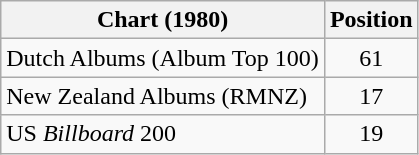<table class="wikitable sortable">
<tr>
<th>Chart (1980)</th>
<th>Position</th>
</tr>
<tr>
<td>Dutch Albums (Album Top 100)</td>
<td style="text-align:center;">61</td>
</tr>
<tr>
<td>New Zealand Albums (RMNZ)</td>
<td style="text-align:center;">17</td>
</tr>
<tr>
<td>US <em>Billboard</em> 200</td>
<td style="text-align:center;">19</td>
</tr>
</table>
